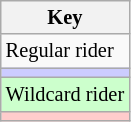<table class="wikitable" style="font-size: 85%;">
<tr>
<th>Key</th>
</tr>
<tr>
<td>Regular rider</td>
</tr>
<tr style="background:#CCCCFF;">
<td></td>
</tr>
<tr style="background:#CCFFCC;">
<td>Wildcard rider</td>
</tr>
<tr style="background:#FFCCCC;">
<td></td>
</tr>
</table>
